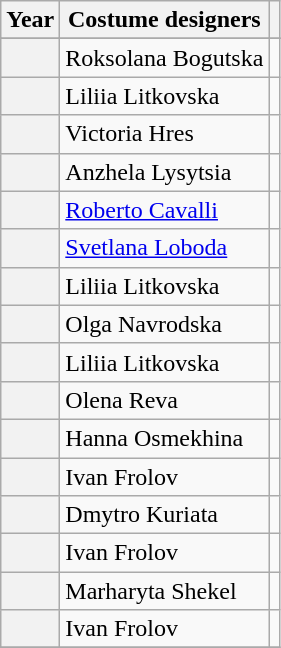<table class="wikitable plainrowheaders">
<tr>
<th>Year</th>
<th>Costume designers</th>
<th></th>
</tr>
<tr>
</tr>
<tr>
<th scope="row"></th>
<td>Roksolana Bogutska</td>
<td></td>
</tr>
<tr>
<th scope="row"></th>
<td>Liliia Litkovska</td>
<td></td>
</tr>
<tr>
<th scope="row"></th>
<td>Victoria Hres</td>
<td></td>
</tr>
<tr>
<th scope="row"></th>
<td>Anzhela Lysytsia</td>
<td></td>
</tr>
<tr>
<th scope="row"></th>
<td><a href='#'>Roberto Cavalli</a></td>
<td></td>
</tr>
<tr>
<th scope="row"></th>
<td><a href='#'>Svetlana Loboda</a></td>
<td></td>
</tr>
<tr>
<th scope="row"></th>
<td>Liliia Litkovska</td>
<td></td>
</tr>
<tr>
<th scope="row"></th>
<td>Olga Navrodska</td>
<td></td>
</tr>
<tr>
<th scope="row"></th>
<td>Liliia Litkovska</td>
<td></td>
</tr>
<tr>
<th scope="row"></th>
<td>Olena Reva</td>
<td></td>
</tr>
<tr>
<th scope="row"></th>
<td>Hanna Osmekhina</td>
<td></td>
</tr>
<tr>
<th scope="row"></th>
<td>Ivan Frolov</td>
<td></td>
</tr>
<tr>
<th scope="row"></th>
<td>Dmytro Kuriata</td>
<td></td>
</tr>
<tr>
<th scope="row"></th>
<td>Ivan Frolov</td>
<td></td>
</tr>
<tr>
<th scope="row"></th>
<td>Marharyta Shekel</td>
<td></td>
</tr>
<tr>
<th scope="row"></th>
<td>Ivan Frolov</td>
<td></td>
</tr>
<tr>
</tr>
</table>
